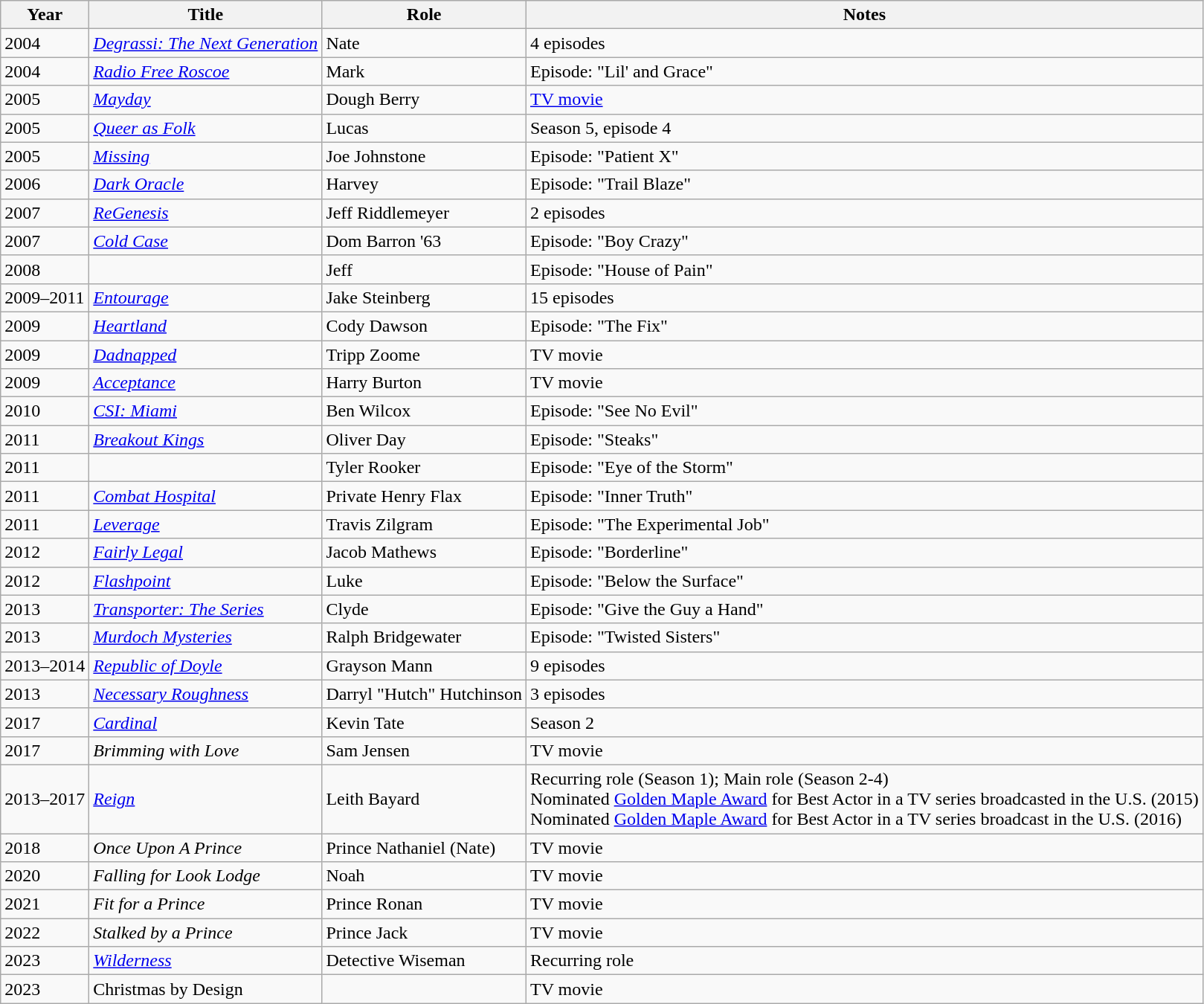<table class="wikitable sortable">
<tr>
<th>Year</th>
<th>Title</th>
<th>Role</th>
<th class="unsortable">Notes</th>
</tr>
<tr>
<td>2004</td>
<td><em><a href='#'>Degrassi: The Next Generation</a></em></td>
<td>Nate</td>
<td>4 episodes</td>
</tr>
<tr>
<td>2004</td>
<td><em><a href='#'>Radio Free Roscoe</a></em></td>
<td>Mark</td>
<td>Episode: "Lil' and Grace"</td>
</tr>
<tr>
<td>2005</td>
<td><em><a href='#'>Mayday</a></em></td>
<td>Dough Berry</td>
<td><a href='#'>TV movie</a></td>
</tr>
<tr>
<td>2005</td>
<td><em><a href='#'>Queer as Folk</a></em></td>
<td>Lucas</td>
<td>Season 5, episode 4</td>
</tr>
<tr>
<td>2005</td>
<td><em><a href='#'>Missing</a></em></td>
<td>Joe Johnstone</td>
<td>Episode: "Patient X"</td>
</tr>
<tr>
<td>2006</td>
<td><em><a href='#'>Dark Oracle</a></em></td>
<td>Harvey</td>
<td>Episode: "Trail Blaze"</td>
</tr>
<tr>
<td>2007</td>
<td><em><a href='#'>ReGenesis</a></em></td>
<td>Jeff Riddlemeyer</td>
<td>2 episodes</td>
</tr>
<tr>
<td>2007</td>
<td><em><a href='#'>Cold Case</a></em></td>
<td>Dom Barron '63</td>
<td>Episode: "Boy Crazy"</td>
</tr>
<tr>
<td>2008</td>
<td><em></em></td>
<td>Jeff</td>
<td>Episode: "House of Pain"</td>
</tr>
<tr>
<td>2009–2011</td>
<td><em><a href='#'>Entourage</a></em></td>
<td>Jake Steinberg</td>
<td>15 episodes</td>
</tr>
<tr>
<td>2009</td>
<td><em><a href='#'>Heartland</a></em></td>
<td>Cody Dawson</td>
<td>Episode: "The Fix"</td>
</tr>
<tr>
<td>2009</td>
<td><em><a href='#'>Dadnapped</a></em></td>
<td>Tripp Zoome</td>
<td>TV movie</td>
</tr>
<tr>
<td>2009</td>
<td><em><a href='#'>Acceptance</a></em></td>
<td>Harry Burton</td>
<td>TV movie</td>
</tr>
<tr>
<td>2010</td>
<td><em><a href='#'>CSI: Miami</a></em></td>
<td>Ben Wilcox</td>
<td>Episode: "See No Evil"</td>
</tr>
<tr>
<td>2011</td>
<td><em><a href='#'>Breakout Kings</a></em></td>
<td>Oliver Day</td>
<td>Episode: "Steaks"</td>
</tr>
<tr>
<td>2011</td>
<td><em></em></td>
<td>Tyler Rooker</td>
<td>Episode: "Eye of the Storm"</td>
</tr>
<tr>
<td>2011</td>
<td><em><a href='#'>Combat Hospital</a></em></td>
<td>Private Henry Flax</td>
<td>Episode: "Inner Truth"</td>
</tr>
<tr>
<td>2011</td>
<td><em><a href='#'>Leverage</a></em></td>
<td>Travis Zilgram</td>
<td>Episode: "The Experimental Job"</td>
</tr>
<tr>
<td>2012</td>
<td><em><a href='#'>Fairly Legal</a></em></td>
<td>Jacob Mathews</td>
<td>Episode: "Borderline"</td>
</tr>
<tr>
<td>2012</td>
<td><em><a href='#'>Flashpoint</a></em></td>
<td>Luke</td>
<td>Episode: "Below the Surface"</td>
</tr>
<tr>
<td>2013</td>
<td><em><a href='#'>Transporter: The Series</a></em></td>
<td>Clyde</td>
<td>Episode: "Give the Guy a Hand"</td>
</tr>
<tr>
<td>2013</td>
<td><em><a href='#'>Murdoch Mysteries</a></em></td>
<td>Ralph Bridgewater</td>
<td>Episode: "Twisted Sisters"</td>
</tr>
<tr>
<td>2013–2014</td>
<td><em><a href='#'>Republic of Doyle</a></em></td>
<td>Grayson Mann</td>
<td>9 episodes</td>
</tr>
<tr>
<td>2013</td>
<td><em><a href='#'>Necessary Roughness</a></em></td>
<td>Darryl "Hutch" Hutchinson</td>
<td>3 episodes</td>
</tr>
<tr>
<td>2017</td>
<td><em><a href='#'>Cardinal</a></em></td>
<td>Kevin Tate</td>
<td>Season 2</td>
</tr>
<tr>
<td>2017</td>
<td><em>Brimming with Love</em></td>
<td>Sam Jensen</td>
<td>TV movie</td>
</tr>
<tr>
<td>2013–2017</td>
<td><em><a href='#'>Reign</a></em></td>
<td>Leith Bayard</td>
<td>Recurring role (Season 1); Main role (Season 2-4)<br>Nominated  <a href='#'>Golden Maple Award</a> for Best Actor in a TV series broadcasted in the U.S. (2015)<br>Nominated  <a href='#'>Golden Maple Award</a> for Best Actor in a TV series broadcast in the U.S. (2016)</td>
</tr>
<tr>
<td>2018</td>
<td><em>Once Upon A Prince</em></td>
<td>Prince Nathaniel (Nate)</td>
<td>TV movie</td>
</tr>
<tr>
<td>2020</td>
<td><em>Falling for Look Lodge</em></td>
<td>Noah</td>
<td>TV movie</td>
</tr>
<tr>
<td>2021</td>
<td><em>Fit for a Prince</em></td>
<td>Prince Ronan</td>
<td>TV movie</td>
</tr>
<tr>
<td>2022</td>
<td><em>Stalked by a Prince</em></td>
<td>Prince Jack</td>
<td>TV movie</td>
</tr>
<tr>
<td>2023</td>
<td><em><a href='#'>Wilderness</a></em></td>
<td>Detective Wiseman</td>
<td>Recurring role</td>
</tr>
<tr>
<td>2023</td>
<td>Christmas by Design</td>
<td></td>
<td>TV movie</td>
</tr>
</table>
